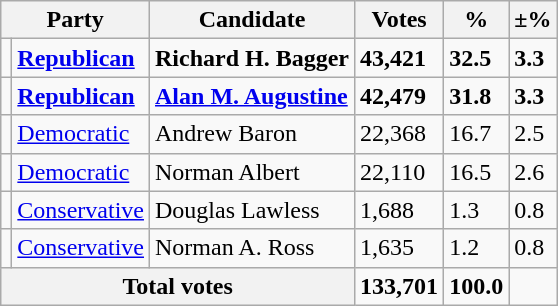<table class="wikitable">
<tr>
<th colspan="2">Party</th>
<th>Candidate</th>
<th>Votes</th>
<th>%</th>
<th>±%</th>
</tr>
<tr>
<td></td>
<td><strong><a href='#'>Republican</a></strong></td>
<td><strong>Richard H. Bagger</strong></td>
<td><strong>43,421</strong></td>
<td><strong>32.5</strong></td>
<td><strong>3.3</strong></td>
</tr>
<tr>
<td></td>
<td><strong><a href='#'>Republican</a></strong></td>
<td><strong><a href='#'>Alan M. Augustine</a></strong></td>
<td><strong>42,479</strong></td>
<td><strong>31.8</strong></td>
<td><strong>3.3</strong></td>
</tr>
<tr>
<td></td>
<td><a href='#'>Democratic</a></td>
<td>Andrew Baron</td>
<td>22,368</td>
<td>16.7</td>
<td>2.5</td>
</tr>
<tr>
<td></td>
<td><a href='#'>Democratic</a></td>
<td>Norman Albert</td>
<td>22,110</td>
<td>16.5</td>
<td>2.6</td>
</tr>
<tr>
<td></td>
<td><a href='#'>Conservative</a></td>
<td>Douglas Lawless</td>
<td>1,688</td>
<td>1.3</td>
<td>0.8</td>
</tr>
<tr>
<td></td>
<td><a href='#'>Conservative</a></td>
<td>Norman A. Ross</td>
<td>1,635</td>
<td>1.2</td>
<td>0.8</td>
</tr>
<tr>
<th colspan="3">Total votes</th>
<td><strong>133,701</strong></td>
<td><strong>100.0</strong></td>
<td></td>
</tr>
</table>
